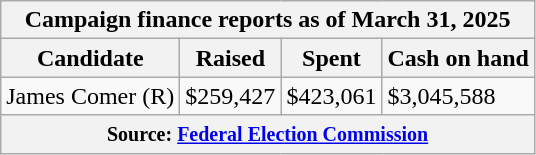<table class="wikitable sortable">
<tr>
<th colspan=4>Campaign finance reports as of March 31, 2025</th>
</tr>
<tr style="text-align:center;">
<th>Candidate</th>
<th>Raised</th>
<th>Spent</th>
<th>Cash on hand</th>
</tr>
<tr>
<td>James Comer (R)</td>
<td>$259,427</td>
<td>$423,061</td>
<td>$3,045,588</td>
</tr>
<tr>
<th colspan="4"><small>Source: <a href='#'>Federal Election Commission</a></small></th>
</tr>
</table>
